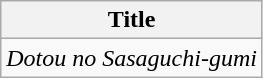<table class="wikitable">
<tr>
<th>Title</th>
</tr>
<tr>
<td><em>Dotou no Sasaguchi-gumi</em></td>
</tr>
</table>
